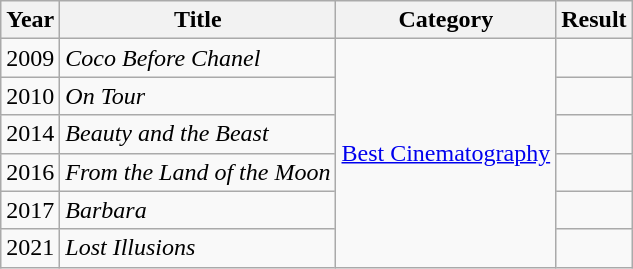<table class="wikitable">
<tr>
<th>Year</th>
<th>Title</th>
<th>Category</th>
<th>Result</th>
</tr>
<tr>
<td>2009</td>
<td><em>Coco Before Chanel</em></td>
<td rowspan=6><a href='#'>Best Cinematography</a></td>
<td></td>
</tr>
<tr>
<td>2010</td>
<td><em>On Tour</em></td>
<td></td>
</tr>
<tr>
<td>2014</td>
<td><em>Beauty and the Beast</em></td>
<td></td>
</tr>
<tr>
<td>2016</td>
<td><em>From the Land of the Moon</em></td>
<td></td>
</tr>
<tr>
<td>2017</td>
<td><em>Barbara</em></td>
<td></td>
</tr>
<tr>
<td>2021</td>
<td><em>Lost Illusions</em></td>
<td></td>
</tr>
</table>
